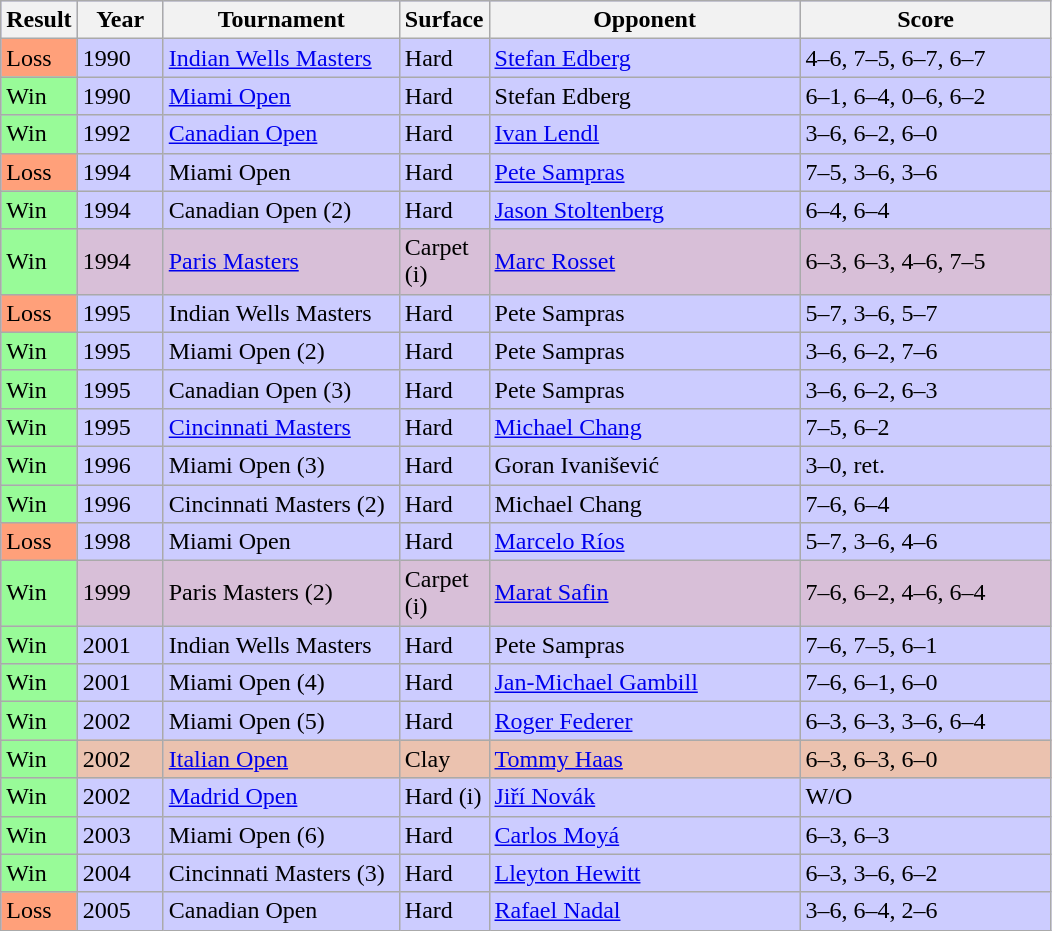<table class="sortable wikitable" style=font-size:100%;background:#ccccff>
<tr>
<th>Result</th>
<th width=50>Year</th>
<th width=150>Tournament</th>
<th width=50>Surface</th>
<th width=200>Opponent</th>
<th style="width:160px" class="unsortable">Score</th>
</tr>
<tr>
<td style="background:#ffa07a;">Loss</td>
<td>1990</td>
<td><a href='#'>Indian Wells Masters</a></td>
<td>Hard</td>
<td> <a href='#'>Stefan Edberg</a></td>
<td>4–6, 7–5, 6–7, 6–7</td>
</tr>
<tr>
<td style="background:#98fb98;">Win</td>
<td>1990</td>
<td><a href='#'>Miami Open</a></td>
<td>Hard</td>
<td> Stefan Edberg</td>
<td>6–1, 6–4, 0–6, 6–2</td>
</tr>
<tr>
<td style="background:#98fb98;">Win</td>
<td>1992</td>
<td><a href='#'>Canadian Open</a></td>
<td>Hard</td>
<td> <a href='#'>Ivan Lendl</a></td>
<td>3–6, 6–2, 6–0</td>
</tr>
<tr>
<td style="background:#ffa07a;">Loss</td>
<td>1994</td>
<td>Miami Open</td>
<td>Hard</td>
<td> <a href='#'>Pete Sampras</a></td>
<td>7–5, 3–6, 3–6</td>
</tr>
<tr>
<td style="background:#98fb98;">Win</td>
<td>1994</td>
<td>Canadian Open (2)</td>
<td>Hard</td>
<td> <a href='#'>Jason Stoltenberg</a></td>
<td>6–4, 6–4</td>
</tr>
<tr bgcolor=thistle>
<td style="background:#98fb98;">Win</td>
<td>1994</td>
<td><a href='#'>Paris Masters</a></td>
<td>Carpet (i)</td>
<td> <a href='#'>Marc Rosset</a></td>
<td>6–3, 6–3, 4–6, 7–5</td>
</tr>
<tr>
<td style="background:#ffa07a;">Loss</td>
<td>1995</td>
<td>Indian Wells Masters</td>
<td>Hard</td>
<td> Pete Sampras</td>
<td>5–7, 3–6, 5–7</td>
</tr>
<tr>
<td style="background:#98fb98;">Win</td>
<td>1995</td>
<td>Miami Open (2)</td>
<td>Hard</td>
<td> Pete Sampras</td>
<td>3–6, 6–2, 7–6</td>
</tr>
<tr>
<td style="background:#98fb98;">Win</td>
<td>1995</td>
<td>Canadian Open (3)</td>
<td>Hard</td>
<td> Pete Sampras</td>
<td>3–6, 6–2, 6–3</td>
</tr>
<tr>
<td style="background:#98fb98;">Win</td>
<td>1995</td>
<td><a href='#'>Cincinnati Masters</a></td>
<td>Hard</td>
<td> <a href='#'>Michael Chang</a></td>
<td>7–5, 6–2</td>
</tr>
<tr>
<td style="background:#98fb98;">Win</td>
<td>1996</td>
<td>Miami Open (3)</td>
<td>Hard</td>
<td> Goran Ivanišević</td>
<td>3–0, ret.</td>
</tr>
<tr>
<td style="background:#98fb98;">Win</td>
<td>1996</td>
<td>Cincinnati Masters (2)</td>
<td>Hard</td>
<td> Michael Chang</td>
<td>7–6, 6–4</td>
</tr>
<tr>
<td style="background:#ffa07a;">Loss</td>
<td>1998</td>
<td>Miami Open</td>
<td>Hard</td>
<td> <a href='#'>Marcelo Ríos</a></td>
<td>5–7, 3–6, 4–6</td>
</tr>
<tr bgcolor=thistle>
<td style="background:#98fb98;">Win</td>
<td>1999</td>
<td>Paris Masters (2)</td>
<td>Carpet (i)</td>
<td> <a href='#'>Marat Safin</a></td>
<td>7–6, 6–2, 4–6, 6–4</td>
</tr>
<tr>
<td style="background:#98fb98;">Win</td>
<td>2001</td>
<td>Indian Wells Masters</td>
<td>Hard</td>
<td> Pete Sampras</td>
<td>7–6, 7–5, 6–1</td>
</tr>
<tr>
<td style="background:#98fb98;">Win</td>
<td>2001</td>
<td>Miami Open (4)</td>
<td>Hard</td>
<td> <a href='#'>Jan-Michael Gambill</a></td>
<td>7–6, 6–1, 6–0</td>
</tr>
<tr>
<td style="background:#98fb98;">Win</td>
<td>2002</td>
<td>Miami Open (5)</td>
<td>Hard</td>
<td> <a href='#'>Roger Federer</a></td>
<td>6–3, 6–3, 3–6, 6–4</td>
</tr>
<tr bgcolor=EBC2AF>
<td style="background:#98fb98;">Win</td>
<td>2002</td>
<td><a href='#'>Italian Open</a></td>
<td>Clay</td>
<td> <a href='#'>Tommy Haas</a></td>
<td>6–3, 6–3, 6–0</td>
</tr>
<tr>
<td style="background:#98fb98;">Win</td>
<td>2002</td>
<td><a href='#'>Madrid Open</a></td>
<td>Hard (i)</td>
<td> <a href='#'>Jiří Novák</a></td>
<td>W/O</td>
</tr>
<tr>
<td style="background:#98fb98;">Win</td>
<td>2003</td>
<td>Miami Open (6)</td>
<td>Hard</td>
<td> <a href='#'>Carlos Moyá</a></td>
<td>6–3, 6–3</td>
</tr>
<tr>
<td style="background:#98fb98;">Win</td>
<td>2004</td>
<td>Cincinnati Masters (3)</td>
<td>Hard</td>
<td> <a href='#'>Lleyton Hewitt</a></td>
<td>6–3, 3–6, 6–2</td>
</tr>
<tr>
<td style="background:#ffa07a;">Loss</td>
<td>2005</td>
<td>Canadian Open</td>
<td>Hard</td>
<td> <a href='#'>Rafael Nadal</a></td>
<td>3–6, 6–4, 2–6</td>
</tr>
</table>
